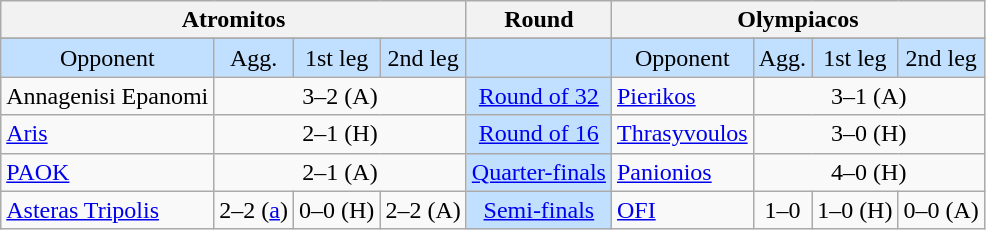<table class="wikitable" style="text-align:center">
<tr>
<th colspan=4>Atromitos</th>
<th>Round</th>
<th colspan=4>Olympiacos</th>
</tr>
<tr style="background:#c1e0ff">
</tr>
<tr style="background:#c1e0ff">
<td>Opponent</td>
<td>Agg.</td>
<td>1st leg</td>
<td>2nd leg</td>
<td></td>
<td>Opponent</td>
<td>Agg.</td>
<td>1st leg</td>
<td>2nd leg</td>
</tr>
<tr>
<td align=left>Annagenisi Epanomi</td>
<td colspan=3>3–2 (A)</td>
<td style="background:#c1e0ff;"><a href='#'>Round of 32</a></td>
<td align=left><a href='#'>Pierikos</a></td>
<td colspan=3>3–1 (A)</td>
</tr>
<tr>
<td align=left><a href='#'>Aris</a></td>
<td colspan=3>2–1 (H)</td>
<td style="background:#c1e0ff;"><a href='#'>Round of 16</a></td>
<td align=left><a href='#'>Thrasyvoulos</a></td>
<td colspan=3>3–0 (H)</td>
</tr>
<tr>
<td align=left><a href='#'>PAOK</a></td>
<td colspan=3>2–1  (A)</td>
<td style="background:#c1e0ff;"><a href='#'>Quarter-finals</a></td>
<td align=left><a href='#'>Panionios</a></td>
<td colspan=3>4–0 (H)</td>
</tr>
<tr>
<td align=left><a href='#'>Asteras Tripolis</a></td>
<td>2–2 (<a href='#'>a</a>)</td>
<td>0–0 (H)</td>
<td>2–2 (A)</td>
<td style="background:#c1e0ff;"><a href='#'>Semi-finals</a></td>
<td align=left><a href='#'>OFI</a></td>
<td>1–0</td>
<td>1–0 (H)</td>
<td>0–0 (A)</td>
</tr>
</table>
